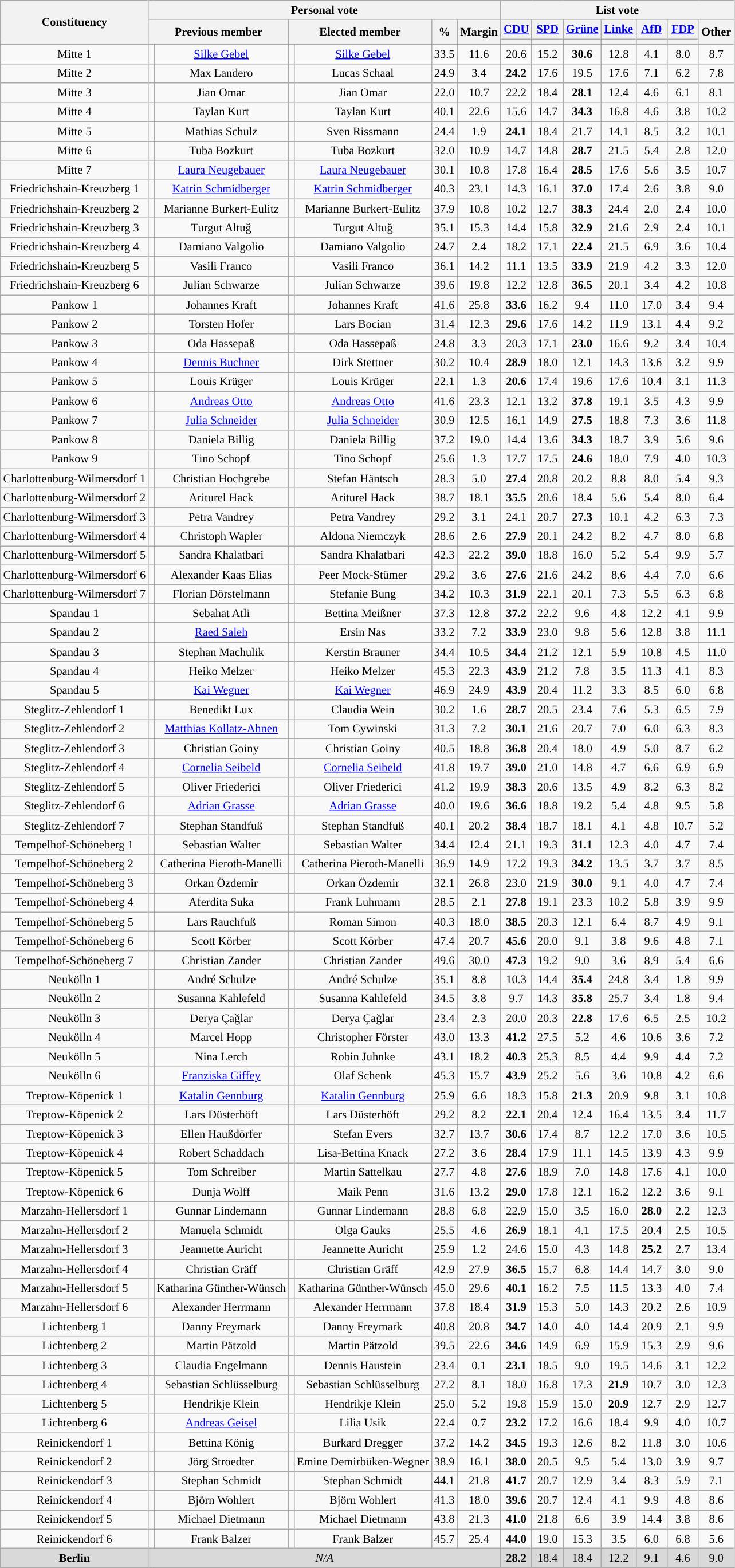<table class="wikitable sortable" style="text-align:center; font-size:85%">
<tr>
<th rowspan=3>Constituency</th>
<th colspan=6>Personal vote</th>
<th colspan=7>List vote</th>
</tr>
<tr>
<th colspan=2 rowspan=2>Previous member</th>
<th colspan=2 rowspan=2>Elected member</th>
<th rowspan=2>%</th>
<th rowspan=2>Margin</th>
<th><a href='#'>CDU</a></th>
<th><a href='#'>SPD</a></th>
<th><a href='#'>Grüne</a></th>
<th><a href='#'>Linke</a></th>
<th><a href='#'>AfD</a></th>
<th><a href='#'>FDP</a></th>
<th rowspan=2>Other</th>
</tr>
<tr>
<th style="width:30px;background:"></th>
<th style="width:30px;background:"></th>
<th style="width:30px;background:"></th>
<th style="width:30px;background:"></th>
<th style="width:30px;background:"></th>
<th style="width:30px;background:"></th>
</tr>
<tr>
<td>Mitte 1</td>
<td bgcolor=></td>
<td data-sort-value="Green-Geb"><a href='#'>Silke Gebel</a></td>
<td bgcolor=></td>
<td data-sort-value="Green-Geb"><a href='#'>Silke Gebel</a></td>
<td>33.5</td>
<td>11.6</td>
<td>20.6</td>
<td>15.2</td>
<td><strong>30.6</strong></td>
<td>12.8</td>
<td>4.1</td>
<td>8.0</td>
<td>8.7</td>
</tr>
<tr>
<td>Mitte 2</td>
<td bgcolor=></td>
<td data-sort-value="SPD-Lan">Max Landero</td>
<td bgcolor=></td>
<td data-sort-value="CDU-Sch">Lucas Schaal</td>
<td>24.9</td>
<td>3.4</td>
<td><strong>24.2</strong></td>
<td>17.6</td>
<td>19.5</td>
<td>17.6</td>
<td>7.1</td>
<td>6.2</td>
<td>7.8</td>
</tr>
<tr>
<td>Mitte 3</td>
<td bgcolor=></td>
<td data-sort-value="Green-Oma">Jian Omar</td>
<td bgcolor=></td>
<td data-sort-value="Green-Oma">Jian Omar</td>
<td>22.0</td>
<td>10.7</td>
<td>22.2</td>
<td>18.4</td>
<td><strong>28.1</strong></td>
<td>12.4</td>
<td>4.6</td>
<td>6.1</td>
<td>8.1</td>
</tr>
<tr>
<td>Mitte 4</td>
<td bgcolor=></td>
<td data-sort-value="Green-Kur">Taylan Kurt</td>
<td bgcolor=></td>
<td data-sort-value="Green-Kur">Taylan Kurt</td>
<td>40.1</td>
<td>22.6</td>
<td>15.6</td>
<td>14.7</td>
<td><strong>34.3</strong></td>
<td>16.8</td>
<td>4.6</td>
<td>3.8</td>
<td>10.2</td>
</tr>
<tr>
<td>Mitte 5</td>
<td bgcolor=></td>
<td data-sort-value="SPD-Sch">Mathias Schulz</td>
<td bgcolor=></td>
<td data-sort-value="CDU-Ris">Sven Rissmann</td>
<td>24.4</td>
<td>1.9</td>
<td><strong>24.1</strong></td>
<td>18.4</td>
<td>21.7</td>
<td>14.1</td>
<td>8.5</td>
<td>3.2</td>
<td>10.1</td>
</tr>
<tr>
<td>Mitte 6</td>
<td bgcolor=></td>
<td data-sort-value="Green-Boz">Tuba Bozkurt</td>
<td bgcolor=></td>
<td data-sort-value="Green-Boz">Tuba Bozkurt</td>
<td>32.0</td>
<td>10.9</td>
<td>14.7</td>
<td>14.8</td>
<td><strong>28.7</strong></td>
<td>21.5</td>
<td>5.4</td>
<td>2.8</td>
<td>12.0</td>
</tr>
<tr>
<td>Mitte 7</td>
<td bgcolor=></td>
<td data-sort-value="Green-Neu"><a href='#'>Laura Neugebauer</a></td>
<td bgcolor=></td>
<td data-sort-value="Green-Neu"><a href='#'>Laura Neugebauer</a></td>
<td>30.1</td>
<td>10.8</td>
<td>17.8</td>
<td>16.4</td>
<td><strong>28.5</strong></td>
<td>17.6</td>
<td>5.6</td>
<td>3.5</td>
<td>10.7</td>
</tr>
<tr>
<td>Friedrichshain-Kreuzberg 1</td>
<td bgcolor=></td>
<td data-sort-value="Green-Sch"><a href='#'>Katrin Schmidberger</a></td>
<td bgcolor=></td>
<td data-sort-value="Green-Sch"><a href='#'>Katrin Schmidberger</a></td>
<td>40.3</td>
<td>23.1</td>
<td>14.3</td>
<td>16.1</td>
<td><strong>37.0</strong></td>
<td>17.4</td>
<td>2.6</td>
<td>3.8</td>
<td>9.0</td>
</tr>
<tr>
<td>Friedrichshain-Kreuzberg 2</td>
<td bgcolor=></td>
<td data-sort-value="Green-Bur">Marianne Burkert-Eulitz</td>
<td bgcolor=></td>
<td data-sort-value="Green-Bur">Marianne Burkert-Eulitz</td>
<td>37.9</td>
<td>10.8</td>
<td>10.2</td>
<td>12.7</td>
<td><strong>38.3</strong></td>
<td>24.4</td>
<td>2.0</td>
<td>2.4</td>
<td>10.0</td>
</tr>
<tr>
<td>Friedrichshain-Kreuzberg 3</td>
<td bgcolor=></td>
<td data-sort-value="Green-Alt">Turgut Altuğ</td>
<td bgcolor=></td>
<td data-sort-value="Green-Alt">Turgut Altuğ</td>
<td>35.1</td>
<td>15.3</td>
<td>14.4</td>
<td>15.8</td>
<td><strong>32.9</strong></td>
<td>21.6</td>
<td>2.9</td>
<td>2.4</td>
<td>10.1</td>
</tr>
<tr>
<td>Friedrichshain-Kreuzberg 4</td>
<td bgcolor=></td>
<td data-sort-value="Left-Val">Damiano Valgolio</td>
<td bgcolor=></td>
<td data-sort-value="Left-Val">Damiano Valgolio</td>
<td>24.7</td>
<td>2.4</td>
<td>18.2</td>
<td>17.1</td>
<td><strong>22.4</strong></td>
<td>21.5</td>
<td>6.9</td>
<td>3.6</td>
<td>10.4</td>
</tr>
<tr>
<td>Friedrichshain-Kreuzberg 5</td>
<td bgcolor=></td>
<td data-sort-value="Green-Fra">Vasili Franco</td>
<td bgcolor=></td>
<td data-sort-value="Green-Fra">Vasili Franco</td>
<td>36.1</td>
<td>14.2</td>
<td>11.1</td>
<td>13.5</td>
<td><strong>33.9</strong></td>
<td>21.9</td>
<td>4.2</td>
<td>3.3</td>
<td>12.0</td>
</tr>
<tr>
<td>Friedrichshain-Kreuzberg 6</td>
<td bgcolor=></td>
<td data-sort-value="Green-Sch">Julian Schwarze</td>
<td bgcolor=></td>
<td data-sort-value="Green-Sch">Julian Schwarze</td>
<td>39.6</td>
<td>19.8</td>
<td>12.2</td>
<td>12.8</td>
<td><strong>36.5</strong></td>
<td>20.1</td>
<td>3.4</td>
<td>4.2</td>
<td>10.8</td>
</tr>
<tr>
<td>Pankow 1</td>
<td bgcolor=></td>
<td data-sort-value="CDU-Kra">Johannes Kraft</td>
<td bgcolor=></td>
<td data-sort-value="CDU-Kra">Johannes Kraft</td>
<td>41.6</td>
<td>25.8</td>
<td><strong>33.6</strong></td>
<td>16.2</td>
<td>9.4</td>
<td>11.0</td>
<td>17.0</td>
<td>3.4</td>
<td>9.4</td>
</tr>
<tr>
<td>Pankow 2</td>
<td bgcolor=></td>
<td data-sort-value="SPD-Hof">Torsten Hofer</td>
<td bgcolor=></td>
<td data-sort-value="CDU-Boc">Lars Bocian</td>
<td>31.4</td>
<td>12.3</td>
<td><strong>29.6</strong></td>
<td>17.6</td>
<td>14.2</td>
<td>11.9</td>
<td>13.1</td>
<td>4.4</td>
<td>9.2</td>
</tr>
<tr>
<td>Pankow 3</td>
<td bgcolor=></td>
<td data-sort-value="Green-Has">Oda Hassepaß</td>
<td bgcolor=></td>
<td data-sort-value="Green-Has">Oda Hassepaß</td>
<td>24.8</td>
<td>3.3</td>
<td>20.3</td>
<td>17.1</td>
<td><strong>23.0</strong></td>
<td>16.6</td>
<td>9.2</td>
<td>3.4</td>
<td>10.4</td>
</tr>
<tr>
<td>Pankow 4</td>
<td bgcolor=></td>
<td data-sort-value="SPD-Buc"><a href='#'>Dennis Buchner</a></td>
<td bgcolor=></td>
<td data-sort-value="CDU-Ste">Dirk Stettner</td>
<td>30.2</td>
<td>10.4</td>
<td><strong>28.9</strong></td>
<td>18.0</td>
<td>12.1</td>
<td>14.3</td>
<td>13.6</td>
<td>3.2</td>
<td>9.9</td>
</tr>
<tr>
<td>Pankow 5</td>
<td bgcolor=></td>
<td data-sort-value="Green-Kru">Louis Krüger</td>
<td bgcolor=></td>
<td data-sort-value="Green-Kru">Louis Krüger</td>
<td>22.1</td>
<td>1.3</td>
<td><strong>20.6</strong></td>
<td>17.4</td>
<td>19.6</td>
<td>17.6</td>
<td>10.4</td>
<td>3.1</td>
<td>11.3</td>
</tr>
<tr>
<td>Pankow 6</td>
<td bgcolor=></td>
<td data-sort-value="Green-Ott"><a href='#'>Andreas Otto</a></td>
<td bgcolor=></td>
<td data-sort-value="Green-Ott"><a href='#'>Andreas Otto</a></td>
<td>41.6</td>
<td>23.3</td>
<td>12.1</td>
<td>13.2</td>
<td><strong>37.8</strong></td>
<td>19.1</td>
<td>3.5</td>
<td>4.3</td>
<td>9.9</td>
</tr>
<tr>
<td>Pankow 7</td>
<td bgcolor=></td>
<td data-sort-value="Green-Sch"><a href='#'>Julia Schneider</a></td>
<td bgcolor=></td>
<td data-sort-value="Green-Sch"><a href='#'>Julia Schneider</a></td>
<td>30.9</td>
<td>12.5</td>
<td>16.1</td>
<td>14.9</td>
<td><strong>27.5</strong></td>
<td>18.8</td>
<td>7.3</td>
<td>3.6</td>
<td>11.8</td>
</tr>
<tr>
<td>Pankow 8</td>
<td bgcolor=></td>
<td data-sort-value="Green-Bil">Daniela Billig</td>
<td bgcolor=></td>
<td data-sort-value="Green-Bil">Daniela Billig</td>
<td>37.2</td>
<td>19.0</td>
<td>14.4</td>
<td>13.6</td>
<td><strong>34.3</strong></td>
<td>18.7</td>
<td>3.9</td>
<td>5.6</td>
<td>9.6</td>
</tr>
<tr>
<td>Pankow 9</td>
<td bgcolor=></td>
<td data-sort-value="SPD-Sch">Tino Schopf</td>
<td bgcolor=></td>
<td data-sort-value="SPD-Sch">Tino Schopf</td>
<td>25.6</td>
<td>1.3</td>
<td>17.7</td>
<td>17.5</td>
<td><strong>24.6</strong></td>
<td>18.0</td>
<td>7.9</td>
<td>4.0</td>
<td>10.3</td>
</tr>
<tr>
<td>Charlottenburg-Wilmersdorf 1</td>
<td bgcolor=></td>
<td data-sort-value="SPD-Hoc">Christian Hochgrebe</td>
<td bgcolor=></td>
<td data-sort-value="CDU-Hän">Stefan Häntsch</td>
<td>28.3</td>
<td>5.0</td>
<td><strong>27.4</strong></td>
<td>20.8</td>
<td>20.2</td>
<td>8.8</td>
<td>8.0</td>
<td>5.4</td>
<td>9.3</td>
</tr>
<tr>
<td>Charlottenburg-Wilmersdorf 2</td>
<td bgcolor=></td>
<td data-sort-value="CDU-Hac">Ariturel Hack</td>
<td bgcolor=></td>
<td data-sort-value="CDU-Hac">Ariturel Hack</td>
<td>38.7</td>
<td>18.1</td>
<td><strong>35.5</strong></td>
<td>20.6</td>
<td>18.4</td>
<td>5.6</td>
<td>5.4</td>
<td>8.0</td>
<td>6.4</td>
</tr>
<tr>
<td>Charlottenburg-Wilmersdorf 3</td>
<td bgcolor=></td>
<td data-sort-value="Green-Van">Petra Vandrey</td>
<td bgcolor=></td>
<td data-sort-value="Green-Van">Petra Vandrey</td>
<td>29.2</td>
<td>3.1</td>
<td>24.1</td>
<td>20.7</td>
<td><strong>27.3</strong></td>
<td>10.1</td>
<td>4.2</td>
<td>6.3</td>
<td>7.3</td>
</tr>
<tr>
<td>Charlottenburg-Wilmersdorf 4</td>
<td bgcolor=></td>
<td data-sort-value="Green-Wap">Christoph Wapler</td>
<td bgcolor=></td>
<td data-sort-value="Green-Nie">Aldona Niemczyk</td>
<td>28.6</td>
<td>2.6</td>
<td><strong>27.9</strong></td>
<td>20.1</td>
<td>24.2</td>
<td>8.2</td>
<td>4.7</td>
<td>8.0</td>
<td>6.8</td>
</tr>
<tr>
<td>Charlottenburg-Wilmersdorf 5</td>
<td bgcolor=></td>
<td data-sort-value="CDU-Kha">Sandra Khalatbari</td>
<td bgcolor=></td>
<td data-sort-value="CDU-Kha">Sandra Khalatbari</td>
<td>42.3</td>
<td>22.2</td>
<td><strong>39.0</strong></td>
<td>18.8</td>
<td>16.0</td>
<td>5.2</td>
<td>5.4</td>
<td>9.9</td>
<td>5.7</td>
</tr>
<tr>
<td>Charlottenburg-Wilmersdorf 6</td>
<td bgcolor=></td>
<td data-sort-value="Green-Eli">Alexander Kaas Elias</td>
<td bgcolor=></td>
<td data-sort-value="CDU-Moc">Peer Mock-Stümer</td>
<td>29.2</td>
<td>3.6</td>
<td><strong>27.6</strong></td>
<td>21.6</td>
<td>24.2</td>
<td>8.6</td>
<td>4.4</td>
<td>7.0</td>
<td>6.6</td>
</tr>
<tr>
<td>Charlottenburg-Wilmersdorf 7</td>
<td bgcolor=></td>
<td data-sort-value="SPD-Dor">Florian Dörstelmann</td>
<td bgcolor=></td>
<td data-sort-value="CDU-Bun">Stefanie Bung</td>
<td>34.2</td>
<td>10.3</td>
<td><strong>31.9</strong></td>
<td>22.1</td>
<td>20.1</td>
<td>7.3</td>
<td>5.5</td>
<td>6.3</td>
<td>6.8</td>
</tr>
<tr>
<td>Spandau 1</td>
<td bgcolor=></td>
<td data-sort-value="SPD-Atl">Sebahat Atli</td>
<td bgcolor=></td>
<td data-sort-value="CDU-Mei">Bettina Meißner</td>
<td>37.3</td>
<td>12.8</td>
<td><strong>37.2</strong></td>
<td>22.2</td>
<td>9.6</td>
<td>4.8</td>
<td>12.2</td>
<td>4.1</td>
<td>9.9</td>
</tr>
<tr>
<td>Spandau 2</td>
<td bgcolor=></td>
<td data-sort-value="SPD-Sal"><a href='#'>Raed Saleh</a></td>
<td bgcolor=></td>
<td data-sort-value="CDU-Nas">Ersin Nas</td>
<td>33.2</td>
<td>7.2</td>
<td><strong>33.9</strong></td>
<td>23.0</td>
<td>9.8</td>
<td>5.6</td>
<td>12.8</td>
<td>3.8</td>
<td>11.1</td>
</tr>
<tr>
<td>Spandau 3</td>
<td bgcolor=></td>
<td data-sort-value="SPD-Mac">Stephan Machulik</td>
<td bgcolor=></td>
<td data-sort-value="CDU-Bra">Kerstin Brauner</td>
<td>34.4</td>
<td>10.5</td>
<td><strong>34.4</strong></td>
<td>21.2</td>
<td>12.1</td>
<td>5.9</td>
<td>10.8</td>
<td>4.5</td>
<td>11.0</td>
</tr>
<tr>
<td>Spandau 4</td>
<td bgcolor=></td>
<td data-sort-value="CDU-Mel">Heiko Melzer</td>
<td bgcolor=></td>
<td data-sort-value="CDU-Mel">Heiko Melzer</td>
<td>45.3</td>
<td>22.3</td>
<td><strong>43.9</strong></td>
<td>21.2</td>
<td>7.8</td>
<td>3.5</td>
<td>11.3</td>
<td>4.1</td>
<td>8.3</td>
</tr>
<tr>
<td>Spandau 5</td>
<td bgcolor=></td>
<td data-sort-value="CDU-Weg"><a href='#'>Kai Wegner</a></td>
<td bgcolor=></td>
<td data-sort-value="CDU-Weg"><a href='#'>Kai Wegner</a></td>
<td>46.9</td>
<td>24.9</td>
<td><strong>43.9</strong></td>
<td>20.4</td>
<td>11.2</td>
<td>3.3</td>
<td>8.5</td>
<td>6.0</td>
<td>6.8</td>
</tr>
<tr>
<td>Steglitz-Zehlendorf 1</td>
<td bgcolor=></td>
<td data-sort-value="Green-Lux">Benedikt Lux</td>
<td bgcolor=></td>
<td data-sort-value="CDU-Wei">Claudia Wein</td>
<td>30.2</td>
<td>1.6</td>
<td><strong>28.7</strong></td>
<td>20.5</td>
<td>23.4</td>
<td>7.6</td>
<td>5.3</td>
<td>6.5</td>
<td>7.9</td>
</tr>
<tr>
<td>Steglitz-Zehlendorf 2</td>
<td bgcolor=></td>
<td data-sort-value="SPD-Kol"><a href='#'>Matthias Kollatz-Ahnen</a></td>
<td bgcolor=></td>
<td data-sort-value="CDU-Cyw">Tom Cywinski</td>
<td>31.3</td>
<td>7.2</td>
<td><strong>30.1</strong></td>
<td>21.6</td>
<td>20.7</td>
<td>7.0</td>
<td>6.0</td>
<td>6.3</td>
<td>8.3</td>
</tr>
<tr>
<td>Steglitz-Zehlendorf 3</td>
<td bgcolor=></td>
<td data-sort-value="CDU-Goi">Christian Goiny</td>
<td bgcolor=></td>
<td data-sort-value="CDU-Goi">Christian Goiny</td>
<td>40.5</td>
<td>18.8</td>
<td><strong>36.8</strong></td>
<td>20.4</td>
<td>18.0</td>
<td>4.9</td>
<td>5.0</td>
<td>8.7</td>
<td>6.2</td>
</tr>
<tr>
<td>Steglitz-Zehlendorf 4</td>
<td bgcolor=></td>
<td data-sort-value="CDU-Sei"><a href='#'>Cornelia Seibeld</a></td>
<td bgcolor=></td>
<td data-sort-value="CDU-Sei"><a href='#'>Cornelia Seibeld</a></td>
<td>41.8</td>
<td>19.7</td>
<td><strong>39.0</strong></td>
<td>21.0</td>
<td>14.8</td>
<td>4.7</td>
<td>6.6</td>
<td>6.9</td>
<td>6.9</td>
</tr>
<tr>
<td>Steglitz-Zehlendorf 5</td>
<td bgcolor=></td>
<td data-sort-value="CDU-Fri">Oliver Friederici</td>
<td bgcolor=></td>
<td data-sort-value="CDU-Fri">Oliver Friederici</td>
<td>41.2</td>
<td>19.9</td>
<td><strong>38.3</strong></td>
<td>20.6</td>
<td>13.5</td>
<td>4.9</td>
<td>8.2</td>
<td>6.3</td>
<td>8.2</td>
</tr>
<tr>
<td>Steglitz-Zehlendorf 6</td>
<td bgcolor=></td>
<td data-sort-value="CDU-Gra"><a href='#'>Adrian Grasse</a></td>
<td bgcolor=></td>
<td data-sort-value="CDU-Gra"><a href='#'>Adrian Grasse</a></td>
<td>40.0</td>
<td>19.6</td>
<td><strong>36.6</strong></td>
<td>18.8</td>
<td>19.2</td>
<td>5.4</td>
<td>4.8</td>
<td>9.5</td>
<td>5.8</td>
</tr>
<tr>
<td>Steglitz-Zehlendorf 7</td>
<td bgcolor=></td>
<td data-sort-value="CDU-Sta">Stephan Standfuß</td>
<td bgcolor=></td>
<td data-sort-value="CDU-Sta">Stephan Standfuß</td>
<td>40.1</td>
<td>20.2</td>
<td><strong>38.4</strong></td>
<td>18.7</td>
<td>18.1</td>
<td>4.1</td>
<td>4.8</td>
<td>10.7</td>
<td>5.2</td>
</tr>
<tr>
<td>Tempelhof-Schöneberg 1</td>
<td bgcolor=></td>
<td data-sort-value="Green-Wal">Sebastian Walter</td>
<td bgcolor=></td>
<td data-sort-value="Green-Wal">Sebastian Walter</td>
<td>34.4</td>
<td>12.4</td>
<td>21.1</td>
<td>19.3</td>
<td><strong>31.1</strong></td>
<td>12.3</td>
<td>4.0</td>
<td>4.7</td>
<td>7.4</td>
</tr>
<tr>
<td>Tempelhof-Schöneberg 2</td>
<td bgcolor=></td>
<td data-sort-value="Green-Pie">Catherina Pieroth-Manelli</td>
<td bgcolor=></td>
<td data-sort-value="Green-Pie">Catherina Pieroth-Manelli</td>
<td>36.9</td>
<td>14.9</td>
<td>17.2</td>
<td>19.3</td>
<td><strong>34.2</strong></td>
<td>13.5</td>
<td>3.7</td>
<td>3.7</td>
<td>8.5</td>
</tr>
<tr>
<td>Tempelhof-Schöneberg 3</td>
<td bgcolor=></td>
<td data-sort-value="SPD-Ozd">Orkan Özdemir</td>
<td bgcolor=></td>
<td data-sort-value="SPD-Ozd">Orkan Özdemir</td>
<td>32.1</td>
<td>26.8</td>
<td>23.0</td>
<td>21.9</td>
<td><strong>30.0</strong></td>
<td>9.1</td>
<td>4.0</td>
<td>4.7</td>
<td>7.4</td>
</tr>
<tr>
<td>Tempelhof-Schöneberg 4</td>
<td bgcolor=></td>
<td data-sort-value="Green-Suk">Aferdita Suka</td>
<td bgcolor=></td>
<td data-sort-value="CDU-Luh">Frank Luhmann</td>
<td>28.5</td>
<td>2.1</td>
<td><strong>27.8</strong></td>
<td>19.1</td>
<td>23.3</td>
<td>10.2</td>
<td>5.8</td>
<td>3.9</td>
<td>9.9</td>
</tr>
<tr>
<td>Tempelhof-Schöneberg 5</td>
<td bgcolor=></td>
<td data-sort-value="SPD-Rau">Lars Rauchfuß</td>
<td bgcolor=></td>
<td data-sort-value="CDU-Sim">Roman Simon</td>
<td>40.3</td>
<td>18.0</td>
<td><strong>38.5</strong></td>
<td>20.3</td>
<td>12.1</td>
<td>6.4</td>
<td>8.7</td>
<td>4.9</td>
<td>9.1</td>
</tr>
<tr>
<td>Tempelhof-Schöneberg 6</td>
<td bgcolor=></td>
<td data-sort-value="CDU-Kor">Scott Körber</td>
<td bgcolor=></td>
<td data-sort-value="CDU-Kor">Scott Körber</td>
<td>47.4</td>
<td>20.7</td>
<td><strong>45.6</strong></td>
<td>20.0</td>
<td>9.1</td>
<td>3.8</td>
<td>9.6</td>
<td>4.8</td>
<td>7.1</td>
</tr>
<tr>
<td>Tempelhof-Schöneberg 7</td>
<td bgcolor=></td>
<td data-sort-value="CDU-Zan">Christian Zander</td>
<td bgcolor=></td>
<td data-sort-value="CDU-Zan">Christian Zander</td>
<td>49.6</td>
<td>30.0</td>
<td><strong>47.3</strong></td>
<td>19.2</td>
<td>9.0</td>
<td>3.6</td>
<td>8.9</td>
<td>5.4</td>
<td>6.6</td>
</tr>
<tr>
<td>Neukölln 1</td>
<td bgcolor=></td>
<td data-sort-value="Green-Sch">André Schulze</td>
<td bgcolor=></td>
<td data-sort-value="Green-Sch">André Schulze</td>
<td>35.1</td>
<td>8.8</td>
<td>10.3</td>
<td>14.4</td>
<td><strong>35.4</strong></td>
<td>24.8</td>
<td>3.4</td>
<td>1.8</td>
<td>9.9</td>
</tr>
<tr>
<td>Neukölln 2</td>
<td bgcolor=></td>
<td data-sort-value="Green-Kah">Susanna Kahlefeld</td>
<td bgcolor=></td>
<td data-sort-value="Green-Kah">Susanna Kahlefeld</td>
<td>34.5</td>
<td>3.8</td>
<td>9.7</td>
<td>14.3</td>
<td><strong>35.8</strong></td>
<td>25.7</td>
<td>3.4</td>
<td>1.8</td>
<td>9.4</td>
</tr>
<tr>
<td>Neukölln 3</td>
<td bgcolor=></td>
<td data-sort-value="SPD-Cag">Derya Çağlar</td>
<td bgcolor=></td>
<td data-sort-value="SPD-Cag">Derya Çağlar</td>
<td>23.4</td>
<td>2.3</td>
<td>20.0</td>
<td>20.3</td>
<td><strong>22.8</strong></td>
<td>17.6</td>
<td>6.5</td>
<td>2.5</td>
<td>10.2</td>
</tr>
<tr>
<td>Neukölln 4</td>
<td bgcolor=></td>
<td data-sort-value="SPD-Hop">Marcel Hopp</td>
<td bgcolor=></td>
<td data-sort-value="CDU-För">Christopher Förster</td>
<td>43.0</td>
<td>13.3</td>
<td><strong>41.2</strong></td>
<td>27.5</td>
<td>5.2</td>
<td>4.6</td>
<td>10.6</td>
<td>3.6</td>
<td>7.2</td>
</tr>
<tr>
<td>Neukölln 5</td>
<td bgcolor=></td>
<td data-sort-value="SPD-Ler">Nina Lerch</td>
<td bgcolor=></td>
<td data-sort-value="CDU-Juh">Robin Juhnke</td>
<td>43.1</td>
<td>18.2</td>
<td><strong>40.3</strong></td>
<td>25.3</td>
<td>8.5</td>
<td>4.4</td>
<td>9.9</td>
<td>4.4</td>
<td>7.2</td>
</tr>
<tr>
<td>Neukölln 6</td>
<td bgcolor=></td>
<td data-sort-value="SPD-Gif"><a href='#'>Franziska Giffey</a></td>
<td bgcolor=></td>
<td data-sort-value="CDU-Sch">Olaf Schenk</td>
<td>45.3</td>
<td>15.7</td>
<td><strong>43.9</strong></td>
<td>25.2</td>
<td>5.6</td>
<td>3.6</td>
<td>10.8</td>
<td>4.2</td>
<td>6.6</td>
</tr>
<tr>
<td>Treptow-Köpenick 1</td>
<td bgcolor=></td>
<td data-sort-value="Left-Gen"><a href='#'>Katalin Gennburg</a></td>
<td bgcolor=></td>
<td data-sort-value="Left-Gen"><a href='#'>Katalin Gennburg</a></td>
<td>25.9</td>
<td>6.6</td>
<td>18.3</td>
<td>15.8</td>
<td><strong>21.3</strong></td>
<td>20.9</td>
<td>9.8</td>
<td>3.1</td>
<td>10.8</td>
</tr>
<tr>
<td>Treptow-Köpenick 2</td>
<td bgcolor=></td>
<td data-sort-value="SPD-Dus">Lars Düsterhöft</td>
<td bgcolor=></td>
<td data-sort-value="SPD-Dus">Lars Düsterhöft</td>
<td>29.2</td>
<td>8.2</td>
<td><strong>22.1</strong></td>
<td>20.4</td>
<td>12.4</td>
<td>16.4</td>
<td>13.5</td>
<td>3.4</td>
<td>11.7</td>
</tr>
<tr>
<td>Treptow-Köpenick 3</td>
<td bgcolor=></td>
<td data-sort-value="SPD-Hau">Ellen Haußdörfer</td>
<td bgcolor=></td>
<td data-sort-value="CDU-Eve">Stefan Evers</td>
<td>32.7</td>
<td>13.7</td>
<td><strong>30.6</strong></td>
<td>17.4</td>
<td>8.7</td>
<td>12.2</td>
<td>17.0</td>
<td>3.6</td>
<td>10.5</td>
</tr>
<tr>
<td>Treptow-Köpenick 4</td>
<td bgcolor=></td>
<td data-sort-value="SPD-Sch">Robert Schaddach</td>
<td bgcolor=></td>
<td data-sort-value="CDU-Kna">Lisa-Bettina Knack</td>
<td>27.2</td>
<td>3.6</td>
<td><strong>28.4</strong></td>
<td>17.9</td>
<td>11.1</td>
<td>14.5</td>
<td>13.9</td>
<td>4.3</td>
<td>9.9</td>
</tr>
<tr>
<td>Treptow-Köpenick 5</td>
<td bgcolor=></td>
<td data-sort-value="SPD-Sch">Tom Schreiber</td>
<td bgcolor=></td>
<td data-sort-value="CDU-Sat">Martin Sattelkau</td>
<td>27.7</td>
<td>4.8</td>
<td><strong>27.6</strong></td>
<td>18.9</td>
<td>7.0</td>
<td>14.8</td>
<td>17.6</td>
<td>4.1</td>
<td>10.0</td>
</tr>
<tr>
<td>Treptow-Köpenick 6</td>
<td bgcolor=></td>
<td data-sort-value="SPD-Wol">Dunja Wolff</td>
<td bgcolor=></td>
<td data-sort-value="CDU-Pen">Maik Penn</td>
<td>31.6</td>
<td>13.2</td>
<td><strong>29.0</strong></td>
<td>17.8</td>
<td>12.1</td>
<td>16.2</td>
<td>12.2</td>
<td>3.6</td>
<td>9.1</td>
</tr>
<tr>
<td>Marzahn-Hellersdorf 1</td>
<td bgcolor=></td>
<td data-sort-value="AfD-Lin">Gunnar Lindemann</td>
<td bgcolor=></td>
<td data-sort-value="AfD-Lin">Gunnar Lindemann</td>
<td>28.8</td>
<td>6.8</td>
<td>22.9</td>
<td>15.0</td>
<td>3.5</td>
<td>16.0</td>
<td><strong>28.0</strong></td>
<td>2.2</td>
<td>12.3</td>
</tr>
<tr>
<td>Marzahn-Hellersdorf 2</td>
<td bgcolor=></td>
<td data-sort-value="Left-Sch">Manuela Schmidt</td>
<td bgcolor=></td>
<td data-sort-value="CDU-Gau">Olga Gauks</td>
<td>25.5</td>
<td>4.6</td>
<td><strong>26.9</strong></td>
<td>18.1</td>
<td>4.1</td>
<td>17.5</td>
<td>20.4</td>
<td>2.5</td>
<td>10.5</td>
</tr>
<tr>
<td>Marzahn-Hellersdorf 3</td>
<td bgcolor=></td>
<td data-sort-value="AfD-Aur">Jeannette Auricht</td>
<td bgcolor=></td>
<td data-sort-value="AfD-Aur">Jeannette Auricht</td>
<td>25.9</td>
<td>1.2</td>
<td>24.6</td>
<td>15.0</td>
<td>4.3</td>
<td>14.8</td>
<td><strong>25.2</strong></td>
<td>2.7</td>
<td>13.4</td>
</tr>
<tr>
<td>Marzahn-Hellersdorf 4</td>
<td bgcolor=></td>
<td data-sort-value="CDU-Gra">Christian Gräff</td>
<td bgcolor=></td>
<td data-sort-value="CDU-Gra">Christian Gräff</td>
<td>42.9</td>
<td>27.9</td>
<td><strong>36.5</strong></td>
<td>15.7</td>
<td>6.8</td>
<td>14.4</td>
<td>14.7</td>
<td>3.0</td>
<td>9.0</td>
</tr>
<tr>
<td>Marzahn-Hellersdorf 5</td>
<td bgcolor=></td>
<td data-sort-value="CDU-Gun">Katharina Günther-Wünsch</td>
<td bgcolor=></td>
<td data-sort-value="CDU-Gun">Katharina Günther-Wünsch</td>
<td>45.0</td>
<td>29.6</td>
<td><strong>40.1</strong></td>
<td>16.2</td>
<td>7.5</td>
<td>11.5</td>
<td>13.3</td>
<td>4.0</td>
<td>7.4</td>
</tr>
<tr>
<td>Marzahn-Hellersdorf 6</td>
<td bgcolor=></td>
<td data-sort-value="CDU-Her">Alexander Herrmann</td>
<td bgcolor=></td>
<td data-sort-value="CDU-Her">Alexander Herrmann</td>
<td>37.8</td>
<td>18.4</td>
<td><strong>31.9</strong></td>
<td>15.3</td>
<td>5.0</td>
<td>14.3</td>
<td>20.2</td>
<td>2.6</td>
<td>10.9</td>
</tr>
<tr>
<td>Lichtenberg 1</td>
<td bgcolor=></td>
<td data-sort-value="CDU-Fre">Danny Freymark</td>
<td bgcolor=></td>
<td data-sort-value="CDU-Fre">Danny Freymark</td>
<td>40.8</td>
<td>20.8</td>
<td><strong>34.7</strong></td>
<td>14.0</td>
<td>4.0</td>
<td>14.4</td>
<td>20.9</td>
<td>2.1</td>
<td>9.9</td>
</tr>
<tr>
<td>Lichtenberg 2</td>
<td bgcolor=></td>
<td data-sort-value="CDU-Pat">Martin Pätzold</td>
<td bgcolor=></td>
<td data-sort-value="CDU-Pat">Martin Pätzold</td>
<td>39.5</td>
<td>22.6</td>
<td><strong>34.6</strong></td>
<td>14.9</td>
<td>6.9</td>
<td>15.9</td>
<td>15.3</td>
<td>2.9</td>
<td>9.6</td>
</tr>
<tr>
<td>Lichtenberg 3</td>
<td bgcolor=></td>
<td data-sort-value="Left-Eng">Claudia Engelmann</td>
<td bgcolor=></td>
<td data-sort-value="CDU-Hau">Dennis Haustein</td>
<td>23.4</td>
<td>0.1</td>
<td><strong>23.1</strong></td>
<td>18.5</td>
<td>9.0</td>
<td>19.5</td>
<td>14.6</td>
<td>3.1</td>
<td>12.2</td>
</tr>
<tr>
<td>Lichtenberg 4</td>
<td bgcolor=></td>
<td data-sort-value="Left-Sch">Sebastian Schlüsselburg</td>
<td bgcolor=></td>
<td data-sort-value="Left-Sch">Sebastian Schlüsselburg</td>
<td>27.2</td>
<td>8.1</td>
<td>18.0</td>
<td>16.8</td>
<td>17.3</td>
<td><strong>21.9</strong></td>
<td>10.7</td>
<td>3.0</td>
<td>12.3</td>
</tr>
<tr>
<td>Lichtenberg 5</td>
<td bgcolor=></td>
<td data-sort-value="Left-Kle">Hendrikje Klein</td>
<td bgcolor=></td>
<td data-sort-value="Left-Kle">Hendrikje Klein</td>
<td>25.0</td>
<td>5.2</td>
<td>19.8</td>
<td>15.9</td>
<td>15.0</td>
<td><strong>20.9</strong></td>
<td>12.7</td>
<td>2.9</td>
<td>12.7</td>
</tr>
<tr>
<td>Lichtenberg 6</td>
<td bgcolor=></td>
<td data-sort-value="SPD-Gei"><a href='#'>Andreas Geisel</a></td>
<td bgcolor=></td>
<td data-sort-value="CDU-Usi">Lilia Usik</td>
<td>22.4</td>
<td>0.7</td>
<td><strong>23.2</strong></td>
<td>17.2</td>
<td>16.6</td>
<td>18.4</td>
<td>9.9</td>
<td>4.0</td>
<td>10.7</td>
</tr>
<tr>
<td>Reinickendorf 1</td>
<td bgcolor=></td>
<td data-sort-value="SPD-Kon">Bettina König</td>
<td bgcolor=></td>
<td data-sort-value="CDU-Dre">Burkard Dregger</td>
<td>37.2</td>
<td>14.2</td>
<td><strong>34.5</strong></td>
<td>19.3</td>
<td>12.6</td>
<td>8.2</td>
<td>11.8</td>
<td>3.0</td>
<td>10.6</td>
</tr>
<tr>
<td>Reinickendorf 2</td>
<td bgcolor=></td>
<td data-sort-value="SPD-Str">Jörg Stroedter</td>
<td bgcolor=></td>
<td data-sort-value="CDU-Dem">Emine Demirbüken-Wegner</td>
<td>38.9</td>
<td>16.1</td>
<td><strong>38.0</strong></td>
<td>20.5</td>
<td>9.5</td>
<td>5.4</td>
<td>13.0</td>
<td>3.9</td>
<td>9.7</td>
</tr>
<tr>
<td>Reinickendorf 3</td>
<td bgcolor=></td>
<td data-sort-value="CDU-Sch">Stephan Schmidt</td>
<td bgcolor=></td>
<td data-sort-value="CDU-Sch">Stephan Schmidt</td>
<td>44.1</td>
<td>21.8</td>
<td><strong>41.7</strong></td>
<td>20.7</td>
<td>12.9</td>
<td>3.4</td>
<td>8.3</td>
<td>5.9</td>
<td>7.1</td>
</tr>
<tr>
<td>Reinickendorf 4</td>
<td bgcolor=></td>
<td data-sort-value="CDU-Woh">Björn Wohlert</td>
<td bgcolor=></td>
<td data-sort-value="CDU-Woh">Björn Wohlert</td>
<td>41.3</td>
<td>18.0</td>
<td><strong>39.6</strong></td>
<td>20.7</td>
<td>12.4</td>
<td>4.1</td>
<td>9.9</td>
<td>4.8</td>
<td>8.6</td>
</tr>
<tr>
<td>Reinickendorf 5</td>
<td bgcolor=></td>
<td data-sort-value="CDU-Die">Michael Dietmann</td>
<td bgcolor=></td>
<td data-sort-value="CDU-Die">Michael Dietmann</td>
<td>43.8</td>
<td>21.3</td>
<td><strong>41.0</strong></td>
<td>21.8</td>
<td>6.6</td>
<td>3.9</td>
<td>14.4</td>
<td>3.8</td>
<td>8.6</td>
</tr>
<tr>
<td>Reinickendorf 6</td>
<td bgcolor=></td>
<td data-sort-value="CDU-Bal">Frank Balzer</td>
<td bgcolor=></td>
<td data-sort-value="CDU-Bal">Frank Balzer</td>
<td>45.7</td>
<td>25.4</td>
<td><strong>44.0</strong></td>
<td>19.0</td>
<td>15.3</td>
<td>3.5</td>
<td>6.0</td>
<td>6.8</td>
<td>5.6</td>
</tr>
<tr style="background-color:#d9d9d9">
<td><strong>Berlin</strong></td>
<td colspan=6><em>N/A</em></td>
<td><strong>28.2</strong></td>
<td>18.4</td>
<td>18.4</td>
<td>12.2</td>
<td>9.1</td>
<td>4.6</td>
<td>9.0</td>
</tr>
</table>
